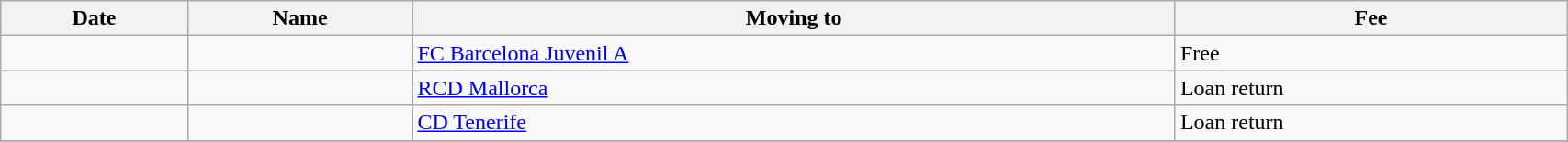<table class="wikitable sortable" width=90%>
<tr>
<th>Date</th>
<th>Name</th>
<th>Moving to</th>
<th>Fee</th>
</tr>
<tr>
<td></td>
<td> </td>
<td> <a href='#'>FC Barcelona Juvenil A</a></td>
<td>Free</td>
</tr>
<tr>
<td></td>
<td> </td>
<td> <a href='#'>RCD Mallorca</a></td>
<td>Loan return</td>
</tr>
<tr>
<td></td>
<td> </td>
<td> <a href='#'>CD Tenerife</a></td>
<td>Loan return</td>
</tr>
<tr>
</tr>
</table>
